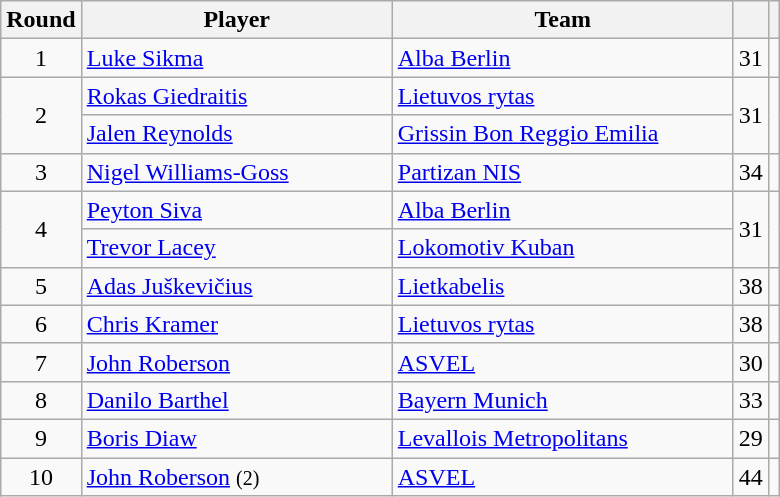<table class="wikitable sortable" style="text-align: center;">
<tr>
<th>Round</th>
<th style="width:200px;">Player</th>
<th style="width:220px;">Team</th>
<th><a href='#'></a></th>
<th></th>
</tr>
<tr>
<td>1</td>
<td align="left"> <a href='#'>Luke Sikma</a></td>
<td align="left"> <a href='#'>Alba Berlin</a></td>
<td>31</td>
<td></td>
</tr>
<tr>
<td rowspan=2>2</td>
<td align="left"> <a href='#'>Rokas Giedraitis</a></td>
<td align="left"> <a href='#'>Lietuvos rytas</a></td>
<td rowspan=2>31</td>
<td rowspan=2></td>
</tr>
<tr>
<td align="left"> <a href='#'>Jalen Reynolds</a></td>
<td align="left"> <a href='#'>Grissin Bon Reggio Emilia</a></td>
</tr>
<tr>
<td>3</td>
<td align="left"> <a href='#'>Nigel Williams-Goss</a></td>
<td align="left"> <a href='#'>Partizan NIS</a></td>
<td>34</td>
<td></td>
</tr>
<tr>
<td rowspan=2>4</td>
<td align="left"> <a href='#'>Peyton Siva</a></td>
<td align="left"> <a href='#'>Alba Berlin</a></td>
<td rowspan=2>31</td>
<td rowspan=2></td>
</tr>
<tr>
<td align="left"> <a href='#'>Trevor Lacey</a></td>
<td align="left"> <a href='#'>Lokomotiv Kuban</a></td>
</tr>
<tr>
<td>5</td>
<td align="left"> <a href='#'>Adas Juškevičius</a></td>
<td align="left"> <a href='#'>Lietkabelis</a></td>
<td>38</td>
<td></td>
</tr>
<tr>
<td>6</td>
<td align="left"> <a href='#'>Chris Kramer</a></td>
<td align="left"> <a href='#'>Lietuvos rytas</a></td>
<td>38</td>
<td></td>
</tr>
<tr>
<td>7</td>
<td align="left"> <a href='#'>John Roberson</a></td>
<td align="left"> <a href='#'>ASVEL</a></td>
<td>30</td>
<td></td>
</tr>
<tr>
<td>8</td>
<td align="left"> <a href='#'>Danilo Barthel</a></td>
<td align="left"> <a href='#'>Bayern Munich</a></td>
<td>33</td>
<td></td>
</tr>
<tr>
<td>9</td>
<td align="left"> <a href='#'>Boris Diaw</a></td>
<td align="left"> <a href='#'>Levallois Metropolitans</a></td>
<td>29</td>
<td></td>
</tr>
<tr>
<td>10</td>
<td align="left"> <a href='#'>John Roberson</a> <small>(2)</small></td>
<td align="left"> <a href='#'>ASVEL</a></td>
<td>44</td>
<td></td>
</tr>
</table>
